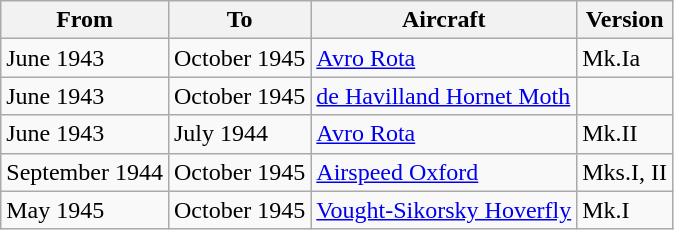<table class="wikitable">
<tr>
<th>From</th>
<th>To</th>
<th>Aircraft</th>
<th>Version</th>
</tr>
<tr>
<td>June 1943</td>
<td>October 1945</td>
<td><a href='#'>Avro Rota</a></td>
<td>Mk.Ia</td>
</tr>
<tr>
<td>June 1943</td>
<td>October 1945</td>
<td><a href='#'>de Havilland Hornet Moth</a></td>
<td></td>
</tr>
<tr>
<td>June 1943</td>
<td>July 1944</td>
<td><a href='#'>Avro Rota</a></td>
<td>Mk.II</td>
</tr>
<tr>
<td>September 1944</td>
<td>October 1945</td>
<td><a href='#'>Airspeed Oxford</a></td>
<td>Mks.I, II</td>
</tr>
<tr>
<td>May 1945</td>
<td>October 1945</td>
<td><a href='#'>Vought-Sikorsky Hoverfly</a></td>
<td>Mk.I</td>
</tr>
</table>
